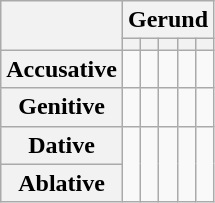<table class="wikitable">
<tr>
<th rowspan="2"></th>
<th colspan="6">Gerund</th>
</tr>
<tr>
<th></th>
<th></th>
<th></th>
<th></th>
<th></th>
</tr>
<tr>
<th>Accusative</th>
<td></td>
<td></td>
<td></td>
<td></td>
<td></td>
</tr>
<tr>
<th>Genitive</th>
<td></td>
<td></td>
<td></td>
<td></td>
<td></td>
</tr>
<tr>
<th>Dative</th>
<td rowspan="2"></td>
<td rowspan="2"></td>
<td rowspan="2"></td>
<td rowspan="2"></td>
<td rowspan="2"></td>
</tr>
<tr>
<th>Ablative</th>
</tr>
</table>
